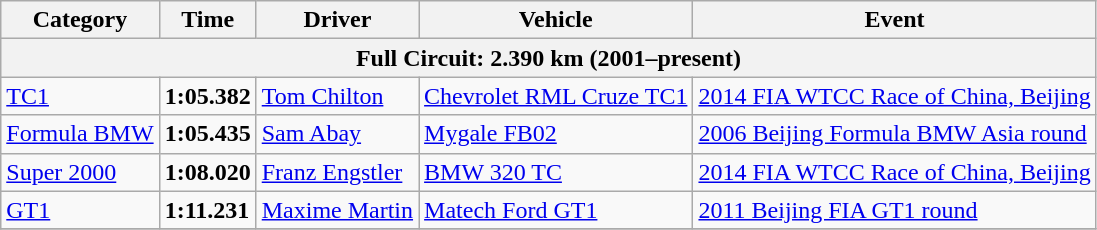<table class="wikitable">
<tr>
<th>Category</th>
<th>Time</th>
<th>Driver</th>
<th>Vehicle</th>
<th>Event</th>
</tr>
<tr>
<th colspan=5>Full Circuit: 2.390 km (2001–present)</th>
</tr>
<tr>
<td><a href='#'>TC1</a></td>
<td><strong>1:05.382</strong></td>
<td><a href='#'>Tom Chilton</a></td>
<td><a href='#'>Chevrolet RML Cruze TC1</a></td>
<td><a href='#'>2014 FIA WTCC Race of China, Beijing</a></td>
</tr>
<tr>
<td><a href='#'>Formula BMW</a></td>
<td><strong>1:05.435</strong></td>
<td><a href='#'>Sam Abay</a></td>
<td><a href='#'>Mygale FB02</a></td>
<td><a href='#'>2006 Beijing Formula BMW Asia round</a></td>
</tr>
<tr>
<td><a href='#'>Super 2000</a></td>
<td><strong>1:08.020</strong></td>
<td><a href='#'>Franz Engstler</a></td>
<td><a href='#'>BMW 320 TC</a></td>
<td><a href='#'>2014 FIA WTCC Race of China, Beijing</a></td>
</tr>
<tr>
<td><a href='#'>GT1</a></td>
<td><strong>1:11.231</strong></td>
<td><a href='#'>Maxime Martin</a></td>
<td><a href='#'>Matech Ford GT1</a></td>
<td><a href='#'>2011 Beijing FIA GT1 round</a></td>
</tr>
<tr>
</tr>
</table>
